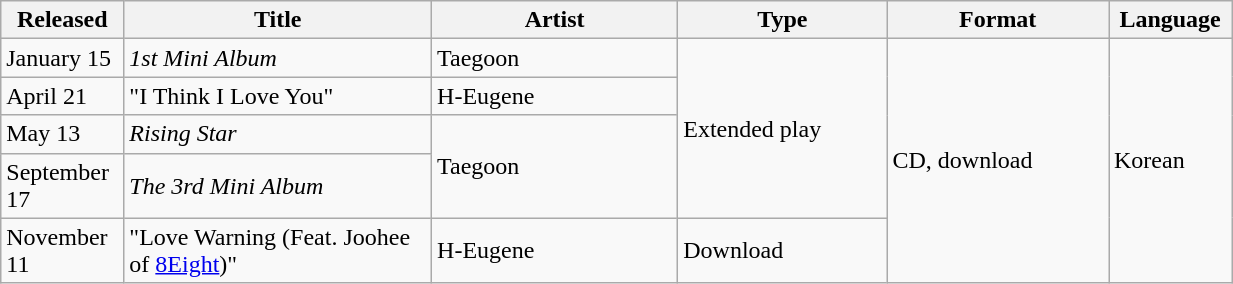<table class="wikitable sortable" align="left center" style="width:65%;">
<tr>
<th style="width:10%;">Released</th>
<th style="width:25%;">Title</th>
<th style="width:20%;">Artist</th>
<th style="width:17%;">Type</th>
<th style="width:18%;">Format</th>
<th style="width:15%;">Language</th>
</tr>
<tr>
<td>January 15</td>
<td><em>1st Mini Album</em></td>
<td>Taegoon</td>
<td rowspan="4">Extended play</td>
<td rowspan="5">CD, download</td>
<td rowspan="5">Korean</td>
</tr>
<tr>
<td>April 21</td>
<td>"I Think I Love You"</td>
<td>H-Eugene</td>
</tr>
<tr>
<td>May 13</td>
<td><em>Rising Star</em></td>
<td rowspan="2">Taegoon</td>
</tr>
<tr>
<td>September 17</td>
<td><em>The 3rd Mini Album</em></td>
</tr>
<tr>
<td>November 11</td>
<td>"Love Warning (Feat. Joohee of <a href='#'>8Eight</a>)"</td>
<td>H-Eugene</td>
<td>Download</td>
</tr>
</table>
